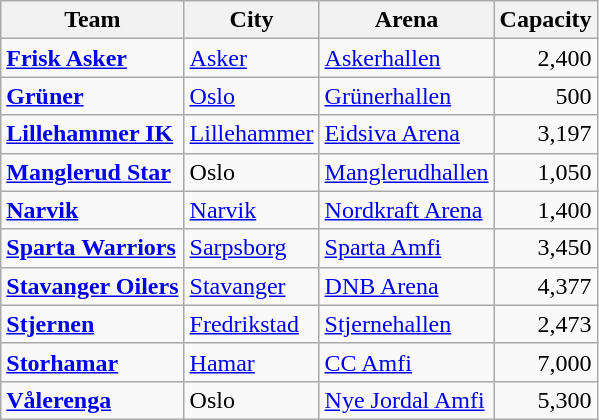<table class="wikitable sortable">
<tr>
<th>Team</th>
<th>City</th>
<th>Arena</th>
<th>Capacity</th>
</tr>
<tr>
<td><strong><a href='#'>Frisk Asker</a></strong></td>
<td><a href='#'>Asker</a></td>
<td><a href='#'>Askerhallen</a></td>
<td align="right">2,400</td>
</tr>
<tr>
<td><strong><a href='#'>Grüner</a></strong></td>
<td><a href='#'>Oslo</a></td>
<td><a href='#'>Grünerhallen</a></td>
<td align="right">500</td>
</tr>
<tr>
<td><strong><a href='#'>Lillehammer IK</a></strong></td>
<td><a href='#'>Lillehammer</a></td>
<td><a href='#'>Eidsiva Arena</a></td>
<td align="right">3,197</td>
</tr>
<tr>
<td><strong><a href='#'>Manglerud Star</a></strong></td>
<td>Oslo</td>
<td><a href='#'>Manglerudhallen</a></td>
<td align="right">1,050</td>
</tr>
<tr>
<td><strong><a href='#'>Narvik</a></strong></td>
<td><a href='#'>Narvik</a></td>
<td><a href='#'>Nordkraft Arena</a></td>
<td align="right">1,400</td>
</tr>
<tr>
<td><strong><a href='#'>Sparta Warriors</a></strong></td>
<td><a href='#'>Sarpsborg</a></td>
<td><a href='#'>Sparta Amfi</a></td>
<td align="right">3,450</td>
</tr>
<tr>
<td><strong><a href='#'>Stavanger Oilers</a></strong></td>
<td><a href='#'>Stavanger</a></td>
<td><a href='#'>DNB Arena</a></td>
<td align="right">4,377</td>
</tr>
<tr>
<td><strong><a href='#'>Stjernen</a></strong></td>
<td><a href='#'>Fredrikstad</a></td>
<td><a href='#'>Stjernehallen</a></td>
<td align="right">2,473</td>
</tr>
<tr>
<td><strong><a href='#'>Storhamar</a></strong></td>
<td><a href='#'>Hamar</a></td>
<td><a href='#'>CC Amfi</a></td>
<td align="right">7,000</td>
</tr>
<tr>
<td><strong><a href='#'>Vålerenga</a></strong></td>
<td>Oslo</td>
<td><a href='#'>Nye Jordal Amfi</a></td>
<td align="right">5,300</td>
</tr>
</table>
